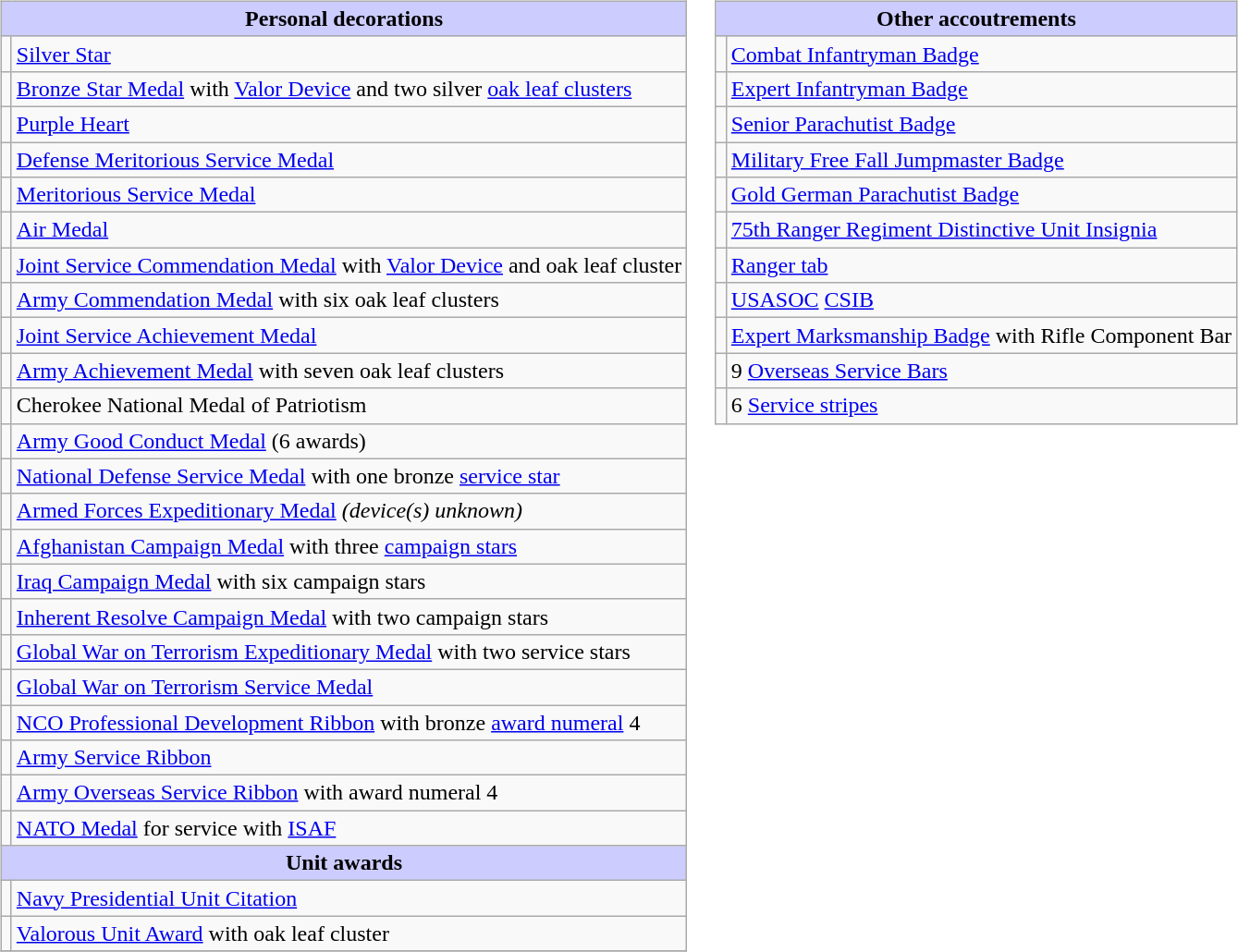<table style="width=100%;">
<tr>
<td valign="top"><br><table class="wikitable">
<tr style="background:#ccf; text-align:center;">
<td colspan=2><strong>Personal decorations</strong></td>
</tr>
<tr>
<td></td>
<td><a href='#'>Silver Star</a></td>
</tr>
<tr>
<td><span></span><span></span><span></span></td>
<td><a href='#'>Bronze Star Medal</a> with <a href='#'>Valor Device</a> and two silver <a href='#'>oak leaf clusters</a></td>
</tr>
<tr>
<td></td>
<td><a href='#'>Purple Heart</a></td>
</tr>
<tr>
<td></td>
<td><a href='#'>Defense Meritorious Service Medal</a></td>
</tr>
<tr>
<td></td>
<td><a href='#'>Meritorious Service Medal</a></td>
</tr>
<tr>
<td></td>
<td><a href='#'>Air Medal</a></td>
</tr>
<tr>
<td><span></span><span></span></td>
<td><a href='#'>Joint Service Commendation Medal</a> with <a href='#'>Valor Device</a> and oak leaf cluster</td>
</tr>
<tr>
<td><span></span><span></span></td>
<td><a href='#'>Army Commendation Medal</a> with six oak leaf clusters</td>
</tr>
<tr>
<td></td>
<td><a href='#'>Joint Service Achievement Medal</a></td>
</tr>
<tr>
<td><span></span><span></span><span></span></td>
<td><a href='#'>Army Achievement Medal</a> with seven oak leaf clusters</td>
</tr>
<tr>
<td></td>
<td>Cherokee National Medal of Patriotism</td>
</tr>
<tr>
<td><span></span></td>
<td><a href='#'>Army Good Conduct Medal</a> (6 awards)</td>
</tr>
<tr>
<td></td>
<td><a href='#'>National Defense Service Medal</a> with one bronze <a href='#'>service star</a></td>
</tr>
<tr>
<td></td>
<td><a href='#'>Armed Forces Expeditionary Medal</a> <em>(device(s) unknown)</em></td>
</tr>
<tr>
<td><span></span><span></span><span></span></td>
<td><a href='#'>Afghanistan Campaign Medal</a> with three <a href='#'>campaign stars</a></td>
</tr>
<tr>
<td><span></span><span></span></td>
<td><a href='#'>Iraq Campaign Medal</a> with six campaign stars</td>
</tr>
<tr>
<td><span></span><span></span></td>
<td><a href='#'>Inherent Resolve Campaign Medal</a> with two campaign stars</td>
</tr>
<tr>
<td><span></span><span></span></td>
<td><a href='#'>Global War on Terrorism Expeditionary Medal</a> with two service stars</td>
</tr>
<tr>
<td></td>
<td><a href='#'>Global War on Terrorism Service Medal</a></td>
</tr>
<tr>
<td><span></span></td>
<td><a href='#'>NCO Professional Development Ribbon</a> with bronze <a href='#'>award numeral</a> 4</td>
</tr>
<tr>
<td></td>
<td><a href='#'>Army Service Ribbon</a></td>
</tr>
<tr>
<td><span></span></td>
<td><a href='#'>Army Overseas Service Ribbon</a> with award numeral 4</td>
</tr>
<tr>
<td></td>
<td><a href='#'>NATO Medal</a> for service with <a href='#'>ISAF</a></td>
</tr>
<tr style="background:#ccf; text-align:center;">
<td colspan=2><strong>Unit awards</strong></td>
</tr>
<tr>
<td></td>
<td><a href='#'>Navy Presidential Unit Citation</a></td>
</tr>
<tr>
<td></td>
<td><a href='#'>Valorous Unit Award</a> with oak leaf cluster</td>
</tr>
<tr>
</tr>
</table>
</td>
<td valign="top"><br><table class="wikitable">
<tr style="background:#ccf; text-align:center;">
<td colspan=2><strong>Other accoutrements</strong></td>
</tr>
<tr>
<td></td>
<td><a href='#'>Combat Infantryman Badge</a></td>
</tr>
<tr>
<td></td>
<td><a href='#'>Expert Infantryman Badge</a></td>
</tr>
<tr>
<td></td>
<td><a href='#'>Senior Parachutist Badge</a></td>
</tr>
<tr>
<td></td>
<td><a href='#'>Military Free Fall Jumpmaster Badge</a></td>
</tr>
<tr>
<td></td>
<td><a href='#'>Gold German Parachutist Badge</a></td>
</tr>
<tr>
<td></td>
<td><a href='#'>75th Ranger Regiment Distinctive Unit Insignia</a></td>
</tr>
<tr>
<td></td>
<td><a href='#'>Ranger tab</a></td>
</tr>
<tr>
<td></td>
<td><a href='#'>USASOC</a> <a href='#'>CSIB</a></td>
</tr>
<tr>
<td></td>
<td><a href='#'>Expert Marksmanship Badge</a> with Rifle Component Bar</td>
</tr>
<tr>
<td></td>
<td>9 <a href='#'>Overseas Service Bars</a></td>
</tr>
<tr>
<td></td>
<td>6 <a href='#'>Service stripes</a></td>
</tr>
</table>
</td>
</tr>
</table>
